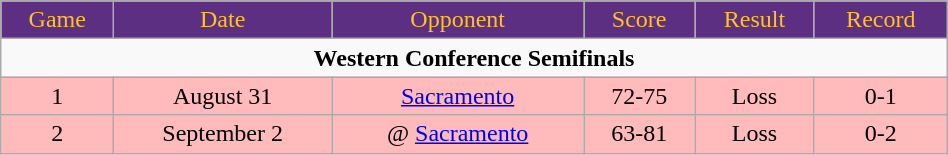<table class="wikitable" width="50%">
<tr align="center" style="background:#5c2f83; color:#ffc322;">
<td>Game</td>
<td>Date</td>
<td>Opponent</td>
<td>Score</td>
<td>Result</td>
<td>Record</td>
</tr>
<tr>
<td colspan="6" align="center"><strong>Western Conference Semifinals</strong></td>
</tr>
<tr align="center" bgcolor="ffbbbb">
<td>1</td>
<td>August 31</td>
<td><a href='#'>Sacramento</a></td>
<td>72-75</td>
<td>Loss</td>
<td>0-1</td>
</tr>
<tr align="center" bgcolor="ffbbbb">
<td>2</td>
<td>September 2</td>
<td>@ <a href='#'>Sacramento</a></td>
<td>63-81</td>
<td>Loss</td>
<td>0-2</td>
</tr>
</table>
